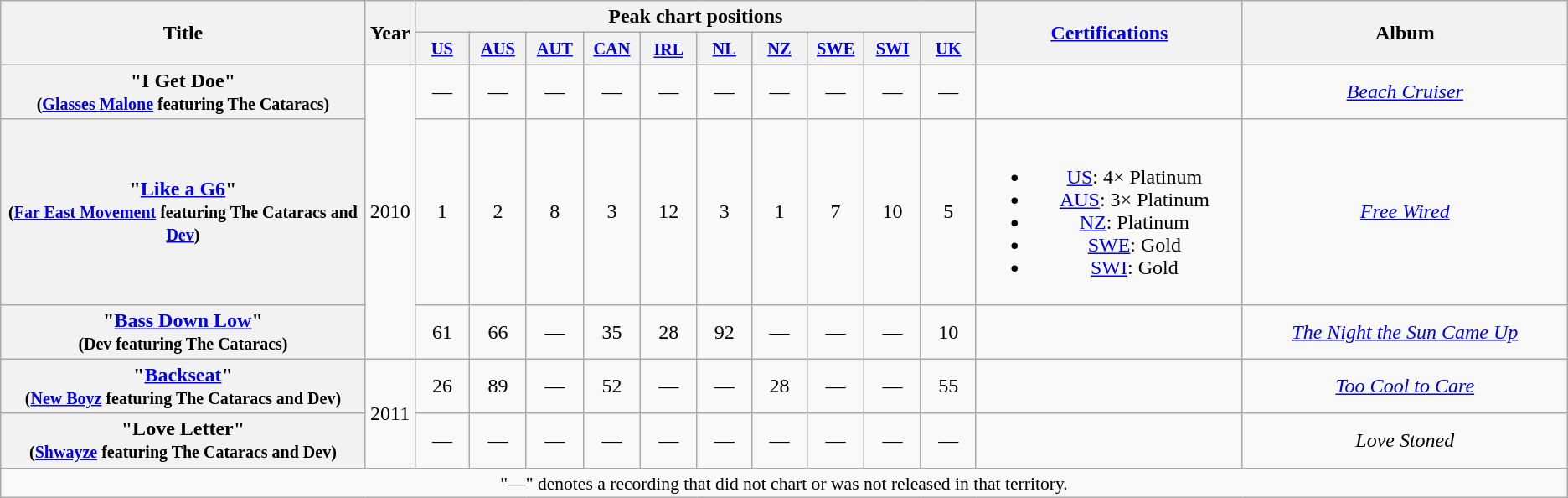<table class="wikitable plainrowheaders" style="text-align:center;">
<tr>
<th scope="col" rowspan="2" style="width:20em;">Title</th>
<th scope="col" rowspan="2">Year</th>
<th scope="col" colspan="10">Peak chart positions</th>
<th scope="col" rowspan="2" style="width:14em;"><a href='#'>Certifications</a></th>
<th scope="col" rowspan="2" style="width:18em;">Album</th>
</tr>
<tr>
<th scope="col" style="width:3em;font-size:85%;"><a href='#'>US</a><br></th>
<th scope="col" style="width:3em;font-size:85%;"><a href='#'>AUS</a><br></th>
<th scope="col" style="width:3em;font-size:85%;"><a href='#'>AUT</a><br></th>
<th scope="col" style="width:3em;font-size:85%;"><a href='#'>CAN</a><br></th>
<th style="width:2.5em;"><small><a href='#'>IRL</a><br></small></th>
<th scope="col" style="width:3em;font-size:85%;"><a href='#'>NL</a><br></th>
<th scope="col" style="width:3em;font-size:85%;"><a href='#'>NZ</a><br></th>
<th scope="col" style="width:3em;font-size:85%;"><a href='#'>SWE</a><br></th>
<th scope="col" style="width:3em;font-size:85%;"><a href='#'>SWI</a><br></th>
<th scope="col" style="width:3em;font-size:85%;"><a href='#'>UK</a><br></th>
</tr>
<tr>
<th scope="row">"I Get Doe"<br><small>(<a href='#'>Glasses Malone</a> featuring The Cataracs)</small></th>
<td rowspan="3">2010</td>
<td>—</td>
<td>—</td>
<td>—</td>
<td>—</td>
<td>—</td>
<td>—</td>
<td>—</td>
<td>—</td>
<td>—</td>
<td>—</td>
<td></td>
<td><em><a href='#'>Beach Cruiser</a></em></td>
</tr>
<tr>
<th scope="row">"<a href='#'>Like a G6</a>"<br><small>(<a href='#'>Far East Movement</a> featuring The Cataracs and <a href='#'>Dev</a>)</small></th>
<td>1</td>
<td>2</td>
<td>8</td>
<td>3</td>
<td>12</td>
<td>3</td>
<td>1</td>
<td>7</td>
<td>10</td>
<td>5</td>
<td><br><ul><li><a href='#'>US</a>: 4× Platinum</li><li><a href='#'>AUS</a>: 3× Platinum</li><li><a href='#'>NZ</a>: Platinum</li><li><a href='#'>SWE</a>: Gold</li><li><a href='#'>SWI</a>: Gold</li></ul></td>
<td><em><a href='#'>Free Wired</a></em></td>
</tr>
<tr>
<th scope="row">"<a href='#'>Bass Down Low</a>"<br><small>(Dev featuring The Cataracs)</small></th>
<td>61</td>
<td>66</td>
<td>—</td>
<td>35</td>
<td>28</td>
<td>92</td>
<td>—</td>
<td>—</td>
<td>—</td>
<td>10</td>
<td></td>
<td><em><a href='#'>The Night the Sun Came Up</a></em></td>
</tr>
<tr>
<th scope="row">"<a href='#'>Backseat</a>"<br><small>(<a href='#'>New Boyz</a> featuring The Cataracs and Dev)</small></th>
<td rowspan="2">2011</td>
<td>26</td>
<td>89</td>
<td>—</td>
<td>52</td>
<td>—</td>
<td>—</td>
<td>28</td>
<td>—</td>
<td>—</td>
<td>55</td>
<td></td>
<td><em><a href='#'>Too Cool to Care</a></em></td>
</tr>
<tr>
<th scope="row">"Love Letter"<br><small>(<a href='#'>Shwayze</a> featuring The Cataracs and Dev)</small></th>
<td>—</td>
<td>—</td>
<td>—</td>
<td>—</td>
<td>—</td>
<td>—</td>
<td>—</td>
<td>—</td>
<td>—</td>
<td>—</td>
<td></td>
<td><em>Love Stoned</em></td>
</tr>
<tr>
<td colspan="14" style="font-size:90%">"—" denotes a recording that did not chart or was not released in that territory.</td>
</tr>
</table>
